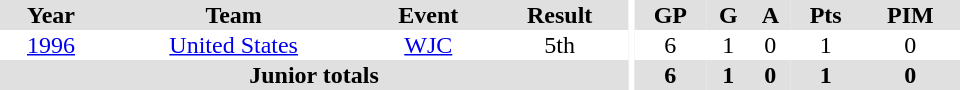<table border="0" cellpadding="1" cellspacing="0" ID="Table3" style="text-align:center; width:40em">
<tr ALIGN="center" bgcolor="#e0e0e0">
<th>Year</th>
<th>Team</th>
<th>Event</th>
<th>Result</th>
<th rowspan="99" bgcolor="#ffffff"></th>
<th>GP</th>
<th>G</th>
<th>A</th>
<th>Pts</th>
<th>PIM</th>
</tr>
<tr>
<td><a href='#'>1996</a></td>
<td><a href='#'>United States</a></td>
<td><a href='#'>WJC</a></td>
<td>5th</td>
<td>6</td>
<td>1</td>
<td>0</td>
<td>1</td>
<td>0</td>
</tr>
<tr bgcolor="#e0e0e0">
<th colspan="4">Junior totals</th>
<th>6</th>
<th>1</th>
<th>0</th>
<th>1</th>
<th>0</th>
</tr>
</table>
